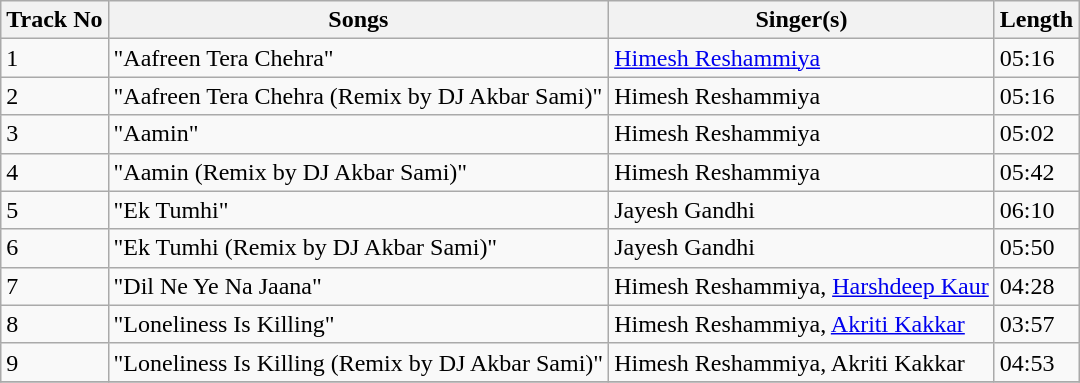<table class="wikitable sortable">
<tr>
<th>Track No</th>
<th>Songs</th>
<th>Singer(s)</th>
<th>Length</th>
</tr>
<tr>
<td>1</td>
<td>"Aafreen Tera Chehra"</td>
<td><a href='#'>Himesh Reshammiya</a></td>
<td>05:16</td>
</tr>
<tr>
<td>2</td>
<td>"Aafreen Tera Chehra (Remix by DJ Akbar Sami)"</td>
<td>Himesh Reshammiya</td>
<td>05:16</td>
</tr>
<tr>
<td>3</td>
<td>"Aamin"</td>
<td>Himesh Reshammiya</td>
<td>05:02</td>
</tr>
<tr>
<td>4</td>
<td>"Aamin (Remix by DJ Akbar Sami)"</td>
<td>Himesh Reshammiya</td>
<td>05:42</td>
</tr>
<tr>
<td>5</td>
<td>"Ek Tumhi"</td>
<td>Jayesh Gandhi</td>
<td>06:10</td>
</tr>
<tr>
<td>6</td>
<td>"Ek Tumhi (Remix by DJ Akbar Sami)"</td>
<td>Jayesh Gandhi</td>
<td>05:50</td>
</tr>
<tr>
<td>7</td>
<td>"Dil Ne Ye Na Jaana"</td>
<td>Himesh Reshammiya, <a href='#'>Harshdeep Kaur</a></td>
<td>04:28</td>
</tr>
<tr>
<td>8</td>
<td>"Loneliness Is Killing"</td>
<td>Himesh Reshammiya, <a href='#'>Akriti Kakkar</a></td>
<td>03:57</td>
</tr>
<tr>
<td>9</td>
<td>"Loneliness Is Killing (Remix by DJ Akbar Sami)"</td>
<td>Himesh Reshammiya, Akriti Kakkar</td>
<td>04:53</td>
</tr>
<tr>
</tr>
</table>
